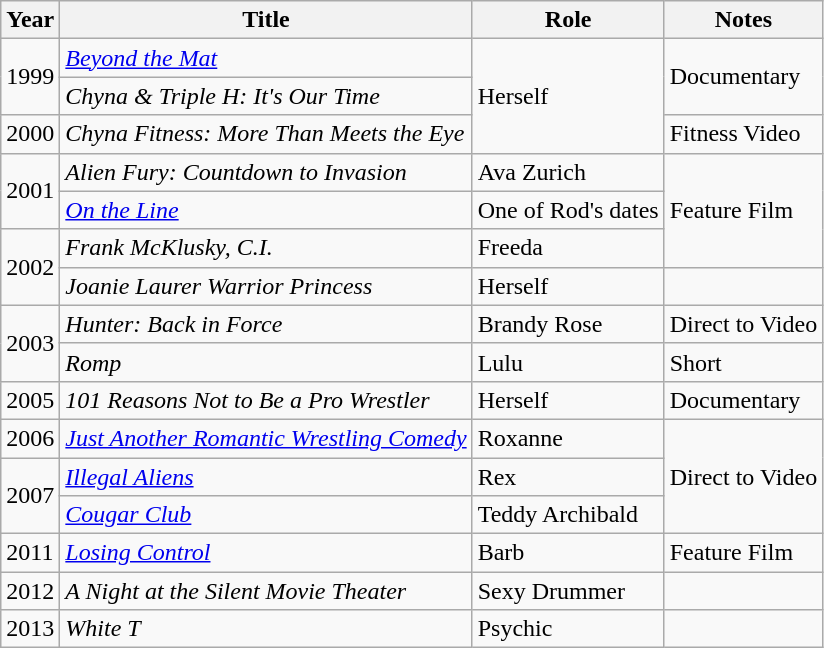<table class="wikitable">
<tr>
<th scope="col">Year</th>
<th scope="col">Title</th>
<th scope="col">Role</th>
<th scope="col" class="unsortable">Notes</th>
</tr>
<tr>
<td rowspan=2>1999</td>
<td scope="row"><em><a href='#'>Beyond the Mat</a></em></td>
<td rowspan="3">Herself</td>
<td rowspan="2">Documentary</td>
</tr>
<tr>
<td scope="row"><em>Chyna & Triple H: It's Our Time</em></td>
</tr>
<tr>
<td>2000</td>
<td scope="row"><em>Chyna Fitness: More Than Meets the Eye</em></td>
<td>Fitness Video</td>
</tr>
<tr>
<td rowspan=2>2001</td>
<td scope="row"><em>Alien Fury: Countdown to Invasion</em></td>
<td>Ava Zurich</td>
<td rowspan="3">Feature Film</td>
</tr>
<tr>
<td scope="row"><em><a href='#'>On the Line</a></em></td>
<td>One of Rod's dates</td>
</tr>
<tr>
<td rowspan=2>2002</td>
<td scope="row"><em>Frank McKlusky, C.I.</em></td>
<td>Freeda</td>
</tr>
<tr>
<td scope="row"><em>Joanie Laurer Warrior Princess</em></td>
<td>Herself</td>
<td></td>
</tr>
<tr>
<td rowspan=2>2003</td>
<td scope="row"><em>Hunter: Back in Force</em></td>
<td>Brandy Rose</td>
<td>Direct to Video</td>
</tr>
<tr>
<td scope="row"><em>Romp</em></td>
<td>Lulu</td>
<td>Short</td>
</tr>
<tr>
<td>2005</td>
<td scope="row"><em>101 Reasons Not to Be a Pro Wrestler</em></td>
<td>Herself</td>
<td>Documentary</td>
</tr>
<tr>
<td rowspan=1>2006</td>
<td scope="row"><em><a href='#'>Just Another Romantic Wrestling Comedy</a></em></td>
<td>Roxanne</td>
<td rowspan="3">Direct to Video</td>
</tr>
<tr>
<td rowspan=2>2007</td>
<td scope="row"><em><a href='#'>Illegal Aliens</a></em></td>
<td>Rex</td>
</tr>
<tr>
<td scope="row"><em><a href='#'>Cougar Club</a></em></td>
<td>Teddy Archibald</td>
</tr>
<tr>
<td rowspan=1>2011</td>
<td scope="row"><em><a href='#'>Losing Control</a></em></td>
<td>Barb</td>
<td>Feature Film</td>
</tr>
<tr>
<td rowspan=1>2012</td>
<td scope="row"><em>A Night at the Silent Movie Theater</em></td>
<td>Sexy Drummer</td>
<td></td>
</tr>
<tr>
<td rowspan=1>2013</td>
<td scope="row"><em>White T</em></td>
<td>Psychic</td>
<td></td>
</tr>
</table>
